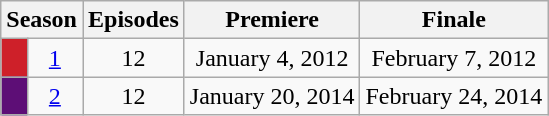<table class="wikitable">
<tr>
<th colspan="2">Season</th>
<th>Episodes</th>
<th>Premiere</th>
<th>Finale</th>
</tr>
<tr>
<td style="background:#CE2029; color:#fff;"></td>
<td align="center"><a href='#'>1</a></td>
<td align="center">12</td>
<td align="center">January 4, 2012</td>
<td align="center">February 7, 2012</td>
</tr>
<tr>
<td style="background:#5D0E76; color:#100; text-align:center;"></td>
<td align="center"><a href='#'>2</a></td>
<td align="center">12</td>
<td align="center">January 20, 2014</td>
<td align="center">February 24, 2014</td>
</tr>
</table>
